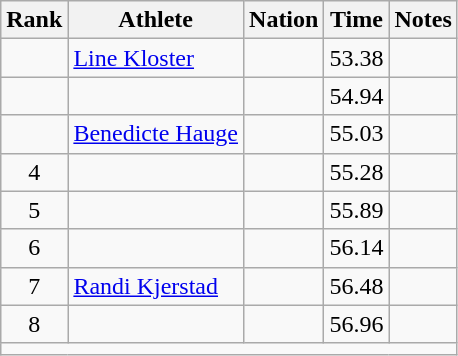<table class="wikitable sortable" style="text-align:center;">
<tr>
<th scope="col" style="width: 10px;">Rank</th>
<th scope="col">Athlete</th>
<th scope="col">Nation</th>
<th scope="col">Time</th>
<th scope="col">Notes</th>
</tr>
<tr>
<td></td>
<td align=left><a href='#'>Line Kloster</a></td>
<td align=left></td>
<td>53.38</td>
<td></td>
</tr>
<tr>
<td></td>
<td align=left></td>
<td align=left></td>
<td>54.94</td>
<td></td>
</tr>
<tr>
<td></td>
<td align=left><a href='#'>Benedicte Hauge</a></td>
<td align=left></td>
<td>55.03</td>
<td></td>
</tr>
<tr>
<td>4</td>
<td align=left></td>
<td align=left></td>
<td>55.28</td>
<td></td>
</tr>
<tr>
<td>5</td>
<td align=left></td>
<td align=left></td>
<td>55.89</td>
<td></td>
</tr>
<tr>
<td>6</td>
<td align=left></td>
<td align=left></td>
<td>56.14</td>
<td></td>
</tr>
<tr>
<td>7</td>
<td align=left><a href='#'>Randi Kjerstad</a></td>
<td align=left></td>
<td>56.48</td>
<td></td>
</tr>
<tr>
<td>8</td>
<td align=left></td>
<td align=left></td>
<td>56.96</td>
<td></td>
</tr>
<tr class="sortbottom">
<td colspan="5"></td>
</tr>
</table>
